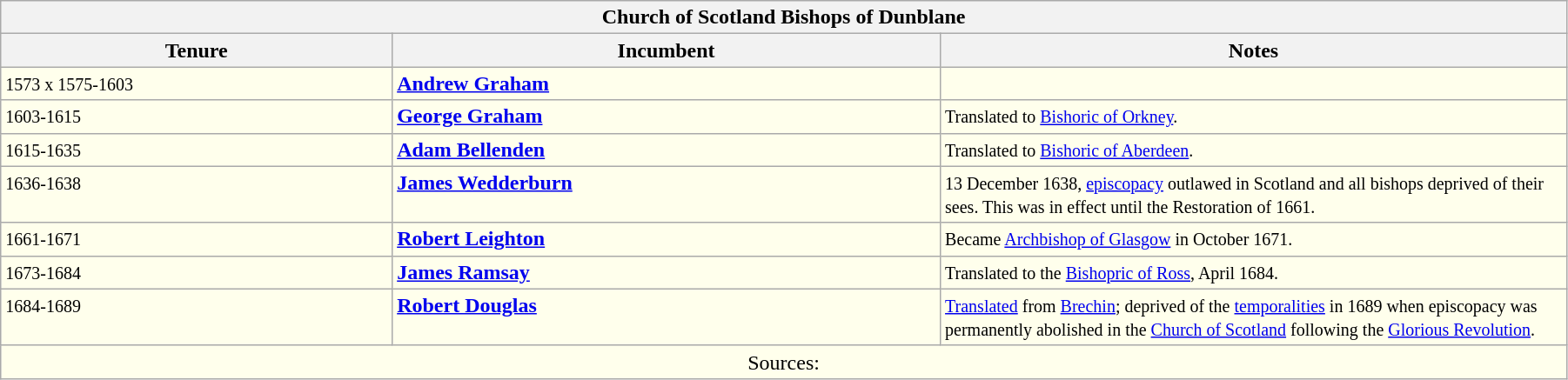<table class="wikitable" style="width:95%;" border="1" cellpadding="2">
<tr>
<th colspan="4">Church of Scotland Bishops of Dunblane</th>
</tr>
<tr align=center>
<th width="25%">Tenure</th>
<th width="35%">Incumbent</th>
<th width="40%">Notes</th>
</tr>
<tr valign=top bgcolor="#ffffec">
<td><small>1573 x 1575-1603</small></td>
<td><strong><a href='#'>Andrew Graham</a></strong></td>
<td><small></small></td>
</tr>
<tr valign=top bgcolor="#ffffec">
<td><small>1603-1615</small></td>
<td><strong><a href='#'>George Graham</a></strong></td>
<td><small>Translated to <a href='#'>Bishoric of Orkney</a>.</small></td>
</tr>
<tr valign=top bgcolor="#ffffec">
<td><small>1615-1635</small></td>
<td><strong><a href='#'>Adam Bellenden</a></strong></td>
<td><small>Translated to <a href='#'>Bishoric of Aberdeen</a>.</small></td>
</tr>
<tr valign=top bgcolor="#ffffec">
<td><small>1636-1638</small></td>
<td><strong><a href='#'>James Wedderburn</a></strong></td>
<td><small>13 December 1638, <a href='#'>episcopacy</a> outlawed in Scotland and all bishops deprived of their sees. This was in effect until the Restoration of 1661.</small></td>
</tr>
<tr valign=top bgcolor="#ffffec">
<td><small>1661-1671</small></td>
<td><strong><a href='#'>Robert Leighton</a></strong></td>
<td><small>Became <a href='#'>Archbishop of Glasgow</a> in October 1671.</small></td>
</tr>
<tr valign=top bgcolor="#ffffec">
<td><small>1673-1684</small></td>
<td><strong><a href='#'>James Ramsay</a></strong></td>
<td><small>Translated to the <a href='#'>Bishopric of Ross</a>, April 1684.</small></td>
</tr>
<tr valign=top bgcolor="#ffffec">
<td><small>1684-1689</small></td>
<td><strong><a href='#'>Robert Douglas</a></strong></td>
<td><small><a href='#'>Translated</a> from <a href='#'>Brechin</a>; deprived of the <a href='#'>temporalities</a> in 1689 when episcopacy was permanently abolished in the <a href='#'>Church of Scotland</a> following the <a href='#'>Glorious Revolution</a>.</small></td>
</tr>
<tr valign=top bgcolor="#ffffec">
<td align=center colspan=3>Sources:</td>
</tr>
</table>
